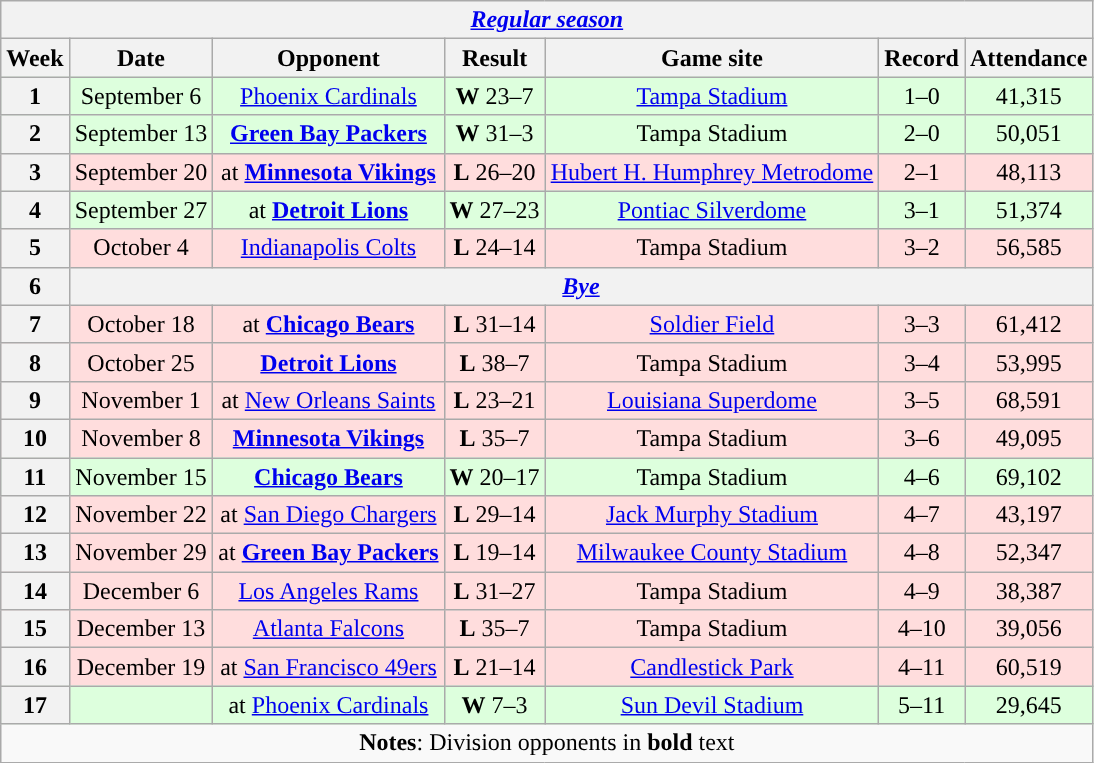<table class="wikitable" style="text-align:center;">
<tr>
<th colspan="7"><em><a href='#'>Regular season</a></em></th>
</tr>
<tr>
<th>Week</th>
<th>Date</th>
<th>Opponent</th>
<th>Result</th>
<th>Game site</th>
<th>Record</th>
<th>Attendance</th>
</tr>
<tr style="background:#dfd;">
<th>1</th>
<td>September 6</td>
<td><a href='#'>Phoenix Cardinals</a></td>
<td><strong>W</strong> 23–7</td>
<td><a href='#'>Tampa Stadium</a></td>
<td>1–0</td>
<td>41,315</td>
</tr>
<tr style="background:#dfd;">
<th>2</th>
<td>September 13</td>
<td><strong><a href='#'>Green Bay Packers</a></strong></td>
<td><strong>W</strong> 31–3</td>
<td>Tampa Stadium</td>
<td>2–0</td>
<td>50,051</td>
</tr>
<tr style="background:#fdd;">
<th>3</th>
<td>September 20</td>
<td>at <strong><a href='#'>Minnesota Vikings</a></strong></td>
<td><strong>L</strong> 26–20</td>
<td><a href='#'>Hubert H. Humphrey Metrodome</a></td>
<td>2–1</td>
<td>48,113</td>
</tr>
<tr style="background:#dfd;">
<th>4</th>
<td>September 27</td>
<td>at <strong><a href='#'>Detroit Lions</a></strong></td>
<td><strong>W</strong> 27–23</td>
<td><a href='#'>Pontiac Silverdome</a></td>
<td>3–1</td>
<td>51,374</td>
</tr>
<tr style="background:#fdd;">
<th>5</th>
<td>October 4</td>
<td><a href='#'>Indianapolis Colts</a></td>
<td><strong>L</strong> 24–14</td>
<td>Tampa Stadium</td>
<td>3–2</td>
<td>56,585</td>
</tr>
<tr>
<th>6</th>
<th colspan="6"><em><a href='#'>Bye</a></em></th>
</tr>
<tr style="background:#fdd;">
<th>7</th>
<td>October 18</td>
<td>at <strong><a href='#'>Chicago Bears</a></strong></td>
<td><strong>L</strong> 31–14</td>
<td><a href='#'>Soldier Field</a></td>
<td>3–3</td>
<td>61,412</td>
</tr>
<tr style="background:#fdd;">
<th>8</th>
<td>October 25</td>
<td><strong><a href='#'>Detroit Lions</a></strong></td>
<td><strong>L</strong> 38–7</td>
<td>Tampa Stadium</td>
<td>3–4</td>
<td>53,995</td>
</tr>
<tr style="background:#fdd;">
<th>9</th>
<td>November 1</td>
<td>at <a href='#'>New Orleans Saints</a></td>
<td><strong>L</strong> 23–21</td>
<td><a href='#'>Louisiana Superdome</a></td>
<td>3–5</td>
<td>68,591</td>
</tr>
<tr style="background:#fdd;">
<th>10</th>
<td>November 8</td>
<td><strong><a href='#'>Minnesota Vikings</a></strong></td>
<td><strong>L</strong> 35–7</td>
<td>Tampa Stadium</td>
<td>3–6</td>
<td>49,095</td>
</tr>
<tr style="background:#dfd;">
<th>11</th>
<td>November 15</td>
<td><strong><a href='#'>Chicago Bears</a></strong></td>
<td><strong>W</strong> 20–17</td>
<td>Tampa Stadium</td>
<td>4–6</td>
<td>69,102</td>
</tr>
<tr style="background:#fdd;">
<th>12</th>
<td>November 22</td>
<td>at <a href='#'>San Diego Chargers</a></td>
<td><strong>L</strong> 29–14</td>
<td><a href='#'>Jack Murphy Stadium</a></td>
<td>4–7</td>
<td>43,197</td>
</tr>
<tr style="background:#fdd;">
<th>13</th>
<td>November 29</td>
<td>at <strong><a href='#'>Green Bay Packers</a></strong></td>
<td><strong>L</strong> 19–14</td>
<td><a href='#'>Milwaukee County Stadium</a></td>
<td>4–8</td>
<td>52,347</td>
</tr>
<tr style="background:#fdd;">
<th>14</th>
<td>December 6</td>
<td><a href='#'>Los Angeles Rams</a></td>
<td><strong>L</strong> 31–27</td>
<td>Tampa Stadium</td>
<td>4–9</td>
<td>38,387</td>
</tr>
<tr style="background:#fdd;">
<th>15</th>
<td>December 13</td>
<td><a href='#'>Atlanta Falcons</a></td>
<td><strong>L</strong> 35–7</td>
<td>Tampa Stadium</td>
<td>4–10</td>
<td>39,056</td>
</tr>
<tr style="background:#fdd;">
<th>16</th>
<td>December 19</td>
<td>at <a href='#'>San Francisco 49ers</a></td>
<td><strong>L</strong> 21–14</td>
<td><a href='#'>Candlestick Park</a></td>
<td>4–11</td>
<td>60,519</td>
</tr>
<tr style="background:#dfd;">
<th>17</th>
<td></td>
<td>at <a href='#'>Phoenix Cardinals</a></td>
<td><strong>W</strong> 7–3</td>
<td><a href='#'>Sun Devil Stadium</a></td>
<td>5–11</td>
<td>29,645</td>
</tr>
<tr>
<td colspan="7"><strong>Notes</strong>: Division opponents in <strong>bold</strong> text</td>
</tr>
</table>
